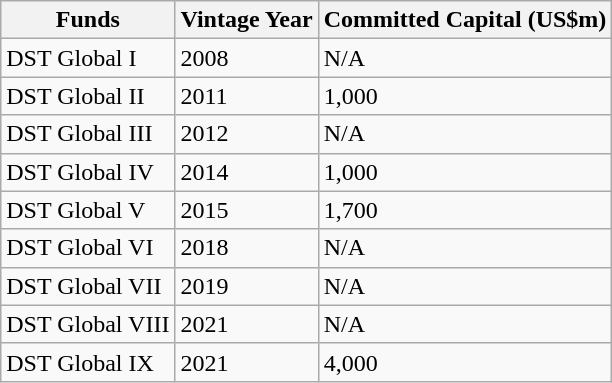<table class="wikitable">
<tr>
<th>Funds</th>
<th>Vintage Year</th>
<th>Committed Capital (US$m)</th>
</tr>
<tr>
<td>DST Global I</td>
<td>2008</td>
<td>N/A</td>
</tr>
<tr>
<td>DST Global II</td>
<td>2011</td>
<td>1,000</td>
</tr>
<tr>
<td>DST Global III</td>
<td>2012</td>
<td>N/A</td>
</tr>
<tr>
<td>DST Global IV</td>
<td>2014</td>
<td>1,000</td>
</tr>
<tr>
<td>DST Global V</td>
<td>2015</td>
<td>1,700</td>
</tr>
<tr>
<td>DST Global VI</td>
<td>2018</td>
<td>N/A</td>
</tr>
<tr>
<td>DST Global VII</td>
<td>2019</td>
<td>N/A</td>
</tr>
<tr>
<td>DST Global VIII</td>
<td>2021</td>
<td>N/A</td>
</tr>
<tr>
<td>DST Global IX</td>
<td>2021</td>
<td>4,000</td>
</tr>
</table>
